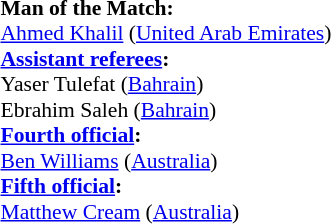<table width=50% style="font-size:90%;">
<tr>
<td><br><strong>Man of the Match:</strong>
<br><a href='#'>Ahmed Khalil</a> (<a href='#'>United Arab Emirates</a>)<br><strong><a href='#'>Assistant referees</a>:</strong>
<br>Yaser Tulefat (<a href='#'>Bahrain</a>)
<br>Ebrahim Saleh (<a href='#'>Bahrain</a>)
<br><strong><a href='#'>Fourth official</a>:</strong>
<br><a href='#'>Ben Williams</a> (<a href='#'>Australia</a>)
<br><strong><a href='#'>Fifth official</a>:</strong>
<br><a href='#'>Matthew Cream</a> (<a href='#'>Australia</a>)</td>
</tr>
</table>
